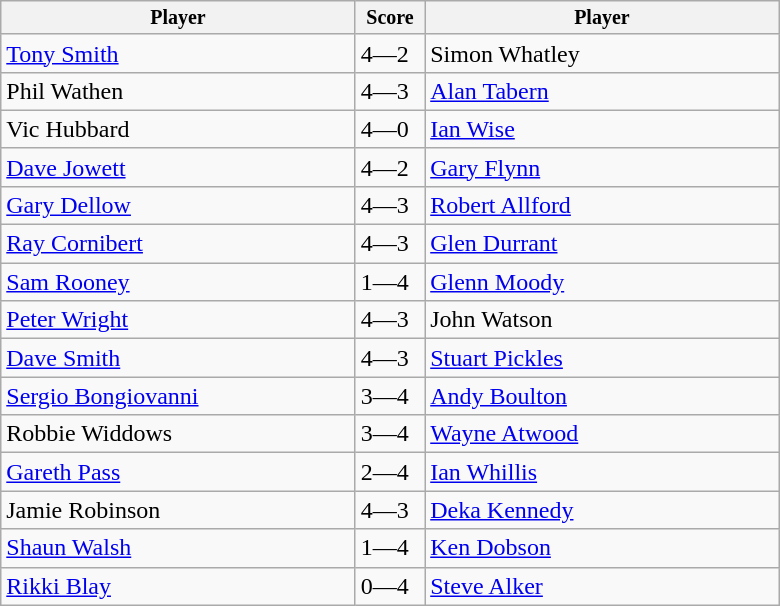<table class="wikitable">
<tr style="font-size:10pt;font-weight:bold">
<th width=230px>Player</th>
<th width=40px>Score</th>
<th width=230px>Player</th>
</tr>
<tr>
<td> <a href='#'>Tony Smith</a></td>
<td>4—2</td>
<td> Simon Whatley</td>
</tr>
<tr>
<td> Phil Wathen</td>
<td>4—3</td>
<td> <a href='#'>Alan Tabern</a></td>
</tr>
<tr>
<td> Vic Hubbard</td>
<td>4—0</td>
<td> <a href='#'>Ian Wise</a></td>
</tr>
<tr>
<td> <a href='#'>Dave Jowett</a></td>
<td>4—2</td>
<td> <a href='#'>Gary Flynn</a></td>
</tr>
<tr>
<td> <a href='#'>Gary Dellow</a></td>
<td>4—3</td>
<td> <a href='#'>Robert Allford</a></td>
</tr>
<tr>
<td> <a href='#'>Ray Cornibert</a></td>
<td>4—3</td>
<td> <a href='#'>Glen Durrant</a></td>
</tr>
<tr>
<td> <a href='#'>Sam Rooney</a></td>
<td>1—4</td>
<td> <a href='#'>Glenn Moody</a></td>
</tr>
<tr>
<td> <a href='#'>Peter Wright</a></td>
<td>4—3</td>
<td> John Watson</td>
</tr>
<tr>
<td> <a href='#'>Dave Smith</a></td>
<td>4—3</td>
<td> <a href='#'>Stuart Pickles</a></td>
</tr>
<tr>
<td> <a href='#'>Sergio Bongiovanni</a></td>
<td>3—4</td>
<td> <a href='#'>Andy Boulton</a></td>
</tr>
<tr>
<td> Robbie Widdows</td>
<td>3—4</td>
<td> <a href='#'>Wayne Atwood</a></td>
</tr>
<tr>
<td> <a href='#'>Gareth Pass</a></td>
<td>2—4</td>
<td> <a href='#'>Ian Whillis</a></td>
</tr>
<tr>
<td> Jamie Robinson</td>
<td>4—3</td>
<td> <a href='#'>Deka Kennedy</a></td>
</tr>
<tr>
<td> <a href='#'>Shaun Walsh</a></td>
<td>1—4</td>
<td> <a href='#'>Ken Dobson</a></td>
</tr>
<tr>
<td> <a href='#'>Rikki Blay</a></td>
<td>0—4</td>
<td> <a href='#'>Steve Alker</a></td>
</tr>
</table>
